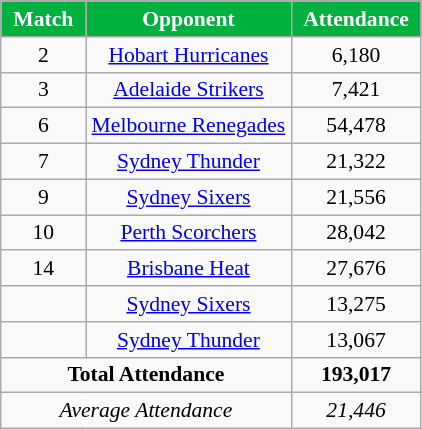<table class="wikitable" style="text-align:center; font-size:90%">
<tr>
<th style="width:50px; background:#00B13F; color:white; text-align:center;">Match</th>
<th style="width:130px; background:#00B13F; color:white; text-align:center;" class="unsortable">Opponent</th>
<th style="width:80px; background:#00B13F; color:white; text-align:center;">Attendance</th>
</tr>
<tr>
<td>2</td>
<td><a href='#'>Hobart Hurricanes</a></td>
<td>6,180</td>
</tr>
<tr>
<td>3</td>
<td><a href='#'>Adelaide Strikers</a></td>
<td>7,421</td>
</tr>
<tr>
<td>6</td>
<td><a href='#'>Melbourne Renegades</a></td>
<td>54,478</td>
</tr>
<tr>
<td>7</td>
<td><a href='#'>Sydney Thunder</a></td>
<td>21,322</td>
</tr>
<tr>
<td>9</td>
<td><a href='#'>Sydney Sixers</a></td>
<td>21,556</td>
</tr>
<tr>
<td>10</td>
<td><a href='#'>Perth Scorchers</a></td>
<td>28,042</td>
</tr>
<tr>
<td>14</td>
<td><a href='#'>Brisbane Heat</a></td>
<td>27,676</td>
</tr>
<tr>
<td></td>
<td><a href='#'>Sydney Sixers</a></td>
<td>13,275</td>
</tr>
<tr>
<td></td>
<td><a href='#'>Sydney Thunder</a></td>
<td>13,067</td>
</tr>
<tr class="sortbottom">
<td colspan="2"><strong>Total Attendance</strong></td>
<td><strong>193,017</strong></td>
</tr>
<tr class="sortbottom">
<td colspan="2"><em>Average Attendance</em></td>
<td><em>21,446</em></td>
</tr>
</table>
